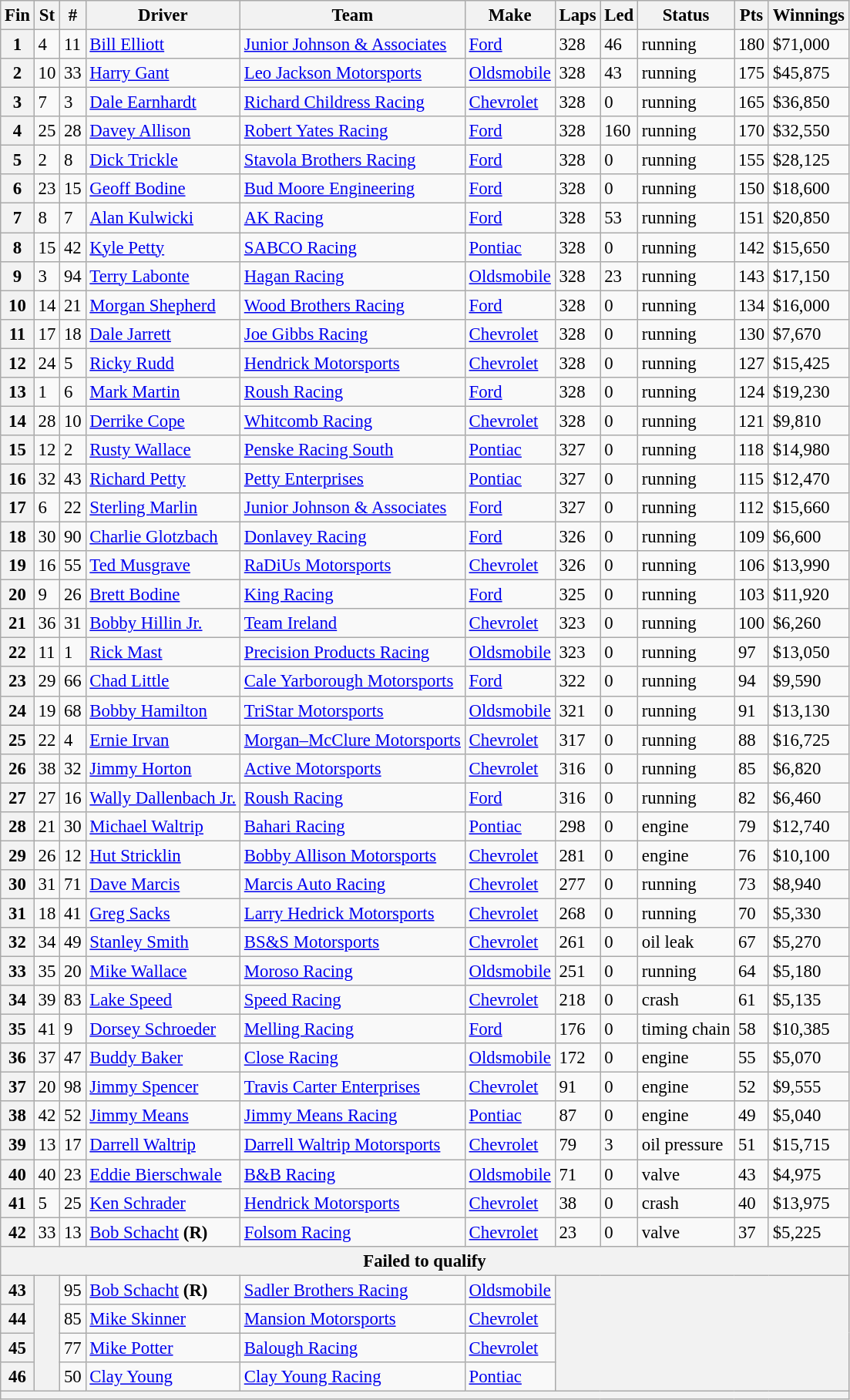<table class="wikitable" style="font-size:95%">
<tr>
<th>Fin</th>
<th>St</th>
<th>#</th>
<th>Driver</th>
<th>Team</th>
<th>Make</th>
<th>Laps</th>
<th>Led</th>
<th>Status</th>
<th>Pts</th>
<th>Winnings</th>
</tr>
<tr>
<th>1</th>
<td>4</td>
<td>11</td>
<td><a href='#'>Bill Elliott</a></td>
<td><a href='#'>Junior Johnson & Associates</a></td>
<td><a href='#'>Ford</a></td>
<td>328</td>
<td>46</td>
<td>running</td>
<td>180</td>
<td>$71,000</td>
</tr>
<tr>
<th>2</th>
<td>10</td>
<td>33</td>
<td><a href='#'>Harry Gant</a></td>
<td><a href='#'>Leo Jackson Motorsports</a></td>
<td><a href='#'>Oldsmobile</a></td>
<td>328</td>
<td>43</td>
<td>running</td>
<td>175</td>
<td>$45,875</td>
</tr>
<tr>
<th>3</th>
<td>7</td>
<td>3</td>
<td><a href='#'>Dale Earnhardt</a></td>
<td><a href='#'>Richard Childress Racing</a></td>
<td><a href='#'>Chevrolet</a></td>
<td>328</td>
<td>0</td>
<td>running</td>
<td>165</td>
<td>$36,850</td>
</tr>
<tr>
<th>4</th>
<td>25</td>
<td>28</td>
<td><a href='#'>Davey Allison</a></td>
<td><a href='#'>Robert Yates Racing</a></td>
<td><a href='#'>Ford</a></td>
<td>328</td>
<td>160</td>
<td>running</td>
<td>170</td>
<td>$32,550</td>
</tr>
<tr>
<th>5</th>
<td>2</td>
<td>8</td>
<td><a href='#'>Dick Trickle</a></td>
<td><a href='#'>Stavola Brothers Racing</a></td>
<td><a href='#'>Ford</a></td>
<td>328</td>
<td>0</td>
<td>running</td>
<td>155</td>
<td>$28,125</td>
</tr>
<tr>
<th>6</th>
<td>23</td>
<td>15</td>
<td><a href='#'>Geoff Bodine</a></td>
<td><a href='#'>Bud Moore Engineering</a></td>
<td><a href='#'>Ford</a></td>
<td>328</td>
<td>0</td>
<td>running</td>
<td>150</td>
<td>$18,600</td>
</tr>
<tr>
<th>7</th>
<td>8</td>
<td>7</td>
<td><a href='#'>Alan Kulwicki</a></td>
<td><a href='#'>AK Racing</a></td>
<td><a href='#'>Ford</a></td>
<td>328</td>
<td>53</td>
<td>running</td>
<td>151</td>
<td>$20,850</td>
</tr>
<tr>
<th>8</th>
<td>15</td>
<td>42</td>
<td><a href='#'>Kyle Petty</a></td>
<td><a href='#'>SABCO Racing</a></td>
<td><a href='#'>Pontiac</a></td>
<td>328</td>
<td>0</td>
<td>running</td>
<td>142</td>
<td>$15,650</td>
</tr>
<tr>
<th>9</th>
<td>3</td>
<td>94</td>
<td><a href='#'>Terry Labonte</a></td>
<td><a href='#'>Hagan Racing</a></td>
<td><a href='#'>Oldsmobile</a></td>
<td>328</td>
<td>23</td>
<td>running</td>
<td>143</td>
<td>$17,150</td>
</tr>
<tr>
<th>10</th>
<td>14</td>
<td>21</td>
<td><a href='#'>Morgan Shepherd</a></td>
<td><a href='#'>Wood Brothers Racing</a></td>
<td><a href='#'>Ford</a></td>
<td>328</td>
<td>0</td>
<td>running</td>
<td>134</td>
<td>$16,000</td>
</tr>
<tr>
<th>11</th>
<td>17</td>
<td>18</td>
<td><a href='#'>Dale Jarrett</a></td>
<td><a href='#'>Joe Gibbs Racing</a></td>
<td><a href='#'>Chevrolet</a></td>
<td>328</td>
<td>0</td>
<td>running</td>
<td>130</td>
<td>$7,670</td>
</tr>
<tr>
<th>12</th>
<td>24</td>
<td>5</td>
<td><a href='#'>Ricky Rudd</a></td>
<td><a href='#'>Hendrick Motorsports</a></td>
<td><a href='#'>Chevrolet</a></td>
<td>328</td>
<td>0</td>
<td>running</td>
<td>127</td>
<td>$15,425</td>
</tr>
<tr>
<th>13</th>
<td>1</td>
<td>6</td>
<td><a href='#'>Mark Martin</a></td>
<td><a href='#'>Roush Racing</a></td>
<td><a href='#'>Ford</a></td>
<td>328</td>
<td>0</td>
<td>running</td>
<td>124</td>
<td>$19,230</td>
</tr>
<tr>
<th>14</th>
<td>28</td>
<td>10</td>
<td><a href='#'>Derrike Cope</a></td>
<td><a href='#'>Whitcomb Racing</a></td>
<td><a href='#'>Chevrolet</a></td>
<td>328</td>
<td>0</td>
<td>running</td>
<td>121</td>
<td>$9,810</td>
</tr>
<tr>
<th>15</th>
<td>12</td>
<td>2</td>
<td><a href='#'>Rusty Wallace</a></td>
<td><a href='#'>Penske Racing South</a></td>
<td><a href='#'>Pontiac</a></td>
<td>327</td>
<td>0</td>
<td>running</td>
<td>118</td>
<td>$14,980</td>
</tr>
<tr>
<th>16</th>
<td>32</td>
<td>43</td>
<td><a href='#'>Richard Petty</a></td>
<td><a href='#'>Petty Enterprises</a></td>
<td><a href='#'>Pontiac</a></td>
<td>327</td>
<td>0</td>
<td>running</td>
<td>115</td>
<td>$12,470</td>
</tr>
<tr>
<th>17</th>
<td>6</td>
<td>22</td>
<td><a href='#'>Sterling Marlin</a></td>
<td><a href='#'>Junior Johnson & Associates</a></td>
<td><a href='#'>Ford</a></td>
<td>327</td>
<td>0</td>
<td>running</td>
<td>112</td>
<td>$15,660</td>
</tr>
<tr>
<th>18</th>
<td>30</td>
<td>90</td>
<td><a href='#'>Charlie Glotzbach</a></td>
<td><a href='#'>Donlavey Racing</a></td>
<td><a href='#'>Ford</a></td>
<td>326</td>
<td>0</td>
<td>running</td>
<td>109</td>
<td>$6,600</td>
</tr>
<tr>
<th>19</th>
<td>16</td>
<td>55</td>
<td><a href='#'>Ted Musgrave</a></td>
<td><a href='#'>RaDiUs Motorsports</a></td>
<td><a href='#'>Chevrolet</a></td>
<td>326</td>
<td>0</td>
<td>running</td>
<td>106</td>
<td>$13,990</td>
</tr>
<tr>
<th>20</th>
<td>9</td>
<td>26</td>
<td><a href='#'>Brett Bodine</a></td>
<td><a href='#'>King Racing</a></td>
<td><a href='#'>Ford</a></td>
<td>325</td>
<td>0</td>
<td>running</td>
<td>103</td>
<td>$11,920</td>
</tr>
<tr>
<th>21</th>
<td>36</td>
<td>31</td>
<td><a href='#'>Bobby Hillin Jr.</a></td>
<td><a href='#'>Team Ireland</a></td>
<td><a href='#'>Chevrolet</a></td>
<td>323</td>
<td>0</td>
<td>running</td>
<td>100</td>
<td>$6,260</td>
</tr>
<tr>
<th>22</th>
<td>11</td>
<td>1</td>
<td><a href='#'>Rick Mast</a></td>
<td><a href='#'>Precision Products Racing</a></td>
<td><a href='#'>Oldsmobile</a></td>
<td>323</td>
<td>0</td>
<td>running</td>
<td>97</td>
<td>$13,050</td>
</tr>
<tr>
<th>23</th>
<td>29</td>
<td>66</td>
<td><a href='#'>Chad Little</a></td>
<td><a href='#'>Cale Yarborough Motorsports</a></td>
<td><a href='#'>Ford</a></td>
<td>322</td>
<td>0</td>
<td>running</td>
<td>94</td>
<td>$9,590</td>
</tr>
<tr>
<th>24</th>
<td>19</td>
<td>68</td>
<td><a href='#'>Bobby Hamilton</a></td>
<td><a href='#'>TriStar Motorsports</a></td>
<td><a href='#'>Oldsmobile</a></td>
<td>321</td>
<td>0</td>
<td>running</td>
<td>91</td>
<td>$13,130</td>
</tr>
<tr>
<th>25</th>
<td>22</td>
<td>4</td>
<td><a href='#'>Ernie Irvan</a></td>
<td><a href='#'>Morgan–McClure Motorsports</a></td>
<td><a href='#'>Chevrolet</a></td>
<td>317</td>
<td>0</td>
<td>running</td>
<td>88</td>
<td>$16,725</td>
</tr>
<tr>
<th>26</th>
<td>38</td>
<td>32</td>
<td><a href='#'>Jimmy Horton</a></td>
<td><a href='#'>Active Motorsports</a></td>
<td><a href='#'>Chevrolet</a></td>
<td>316</td>
<td>0</td>
<td>running</td>
<td>85</td>
<td>$6,820</td>
</tr>
<tr>
<th>27</th>
<td>27</td>
<td>16</td>
<td><a href='#'>Wally Dallenbach Jr.</a></td>
<td><a href='#'>Roush Racing</a></td>
<td><a href='#'>Ford</a></td>
<td>316</td>
<td>0</td>
<td>running</td>
<td>82</td>
<td>$6,460</td>
</tr>
<tr>
<th>28</th>
<td>21</td>
<td>30</td>
<td><a href='#'>Michael Waltrip</a></td>
<td><a href='#'>Bahari Racing</a></td>
<td><a href='#'>Pontiac</a></td>
<td>298</td>
<td>0</td>
<td>engine</td>
<td>79</td>
<td>$12,740</td>
</tr>
<tr>
<th>29</th>
<td>26</td>
<td>12</td>
<td><a href='#'>Hut Stricklin</a></td>
<td><a href='#'>Bobby Allison Motorsports</a></td>
<td><a href='#'>Chevrolet</a></td>
<td>281</td>
<td>0</td>
<td>engine</td>
<td>76</td>
<td>$10,100</td>
</tr>
<tr>
<th>30</th>
<td>31</td>
<td>71</td>
<td><a href='#'>Dave Marcis</a></td>
<td><a href='#'>Marcis Auto Racing</a></td>
<td><a href='#'>Chevrolet</a></td>
<td>277</td>
<td>0</td>
<td>running</td>
<td>73</td>
<td>$8,940</td>
</tr>
<tr>
<th>31</th>
<td>18</td>
<td>41</td>
<td><a href='#'>Greg Sacks</a></td>
<td><a href='#'>Larry Hedrick Motorsports</a></td>
<td><a href='#'>Chevrolet</a></td>
<td>268</td>
<td>0</td>
<td>running</td>
<td>70</td>
<td>$5,330</td>
</tr>
<tr>
<th>32</th>
<td>34</td>
<td>49</td>
<td><a href='#'>Stanley Smith</a></td>
<td><a href='#'>BS&S Motorsports</a></td>
<td><a href='#'>Chevrolet</a></td>
<td>261</td>
<td>0</td>
<td>oil leak</td>
<td>67</td>
<td>$5,270</td>
</tr>
<tr>
<th>33</th>
<td>35</td>
<td>20</td>
<td><a href='#'>Mike Wallace</a></td>
<td><a href='#'>Moroso Racing</a></td>
<td><a href='#'>Oldsmobile</a></td>
<td>251</td>
<td>0</td>
<td>running</td>
<td>64</td>
<td>$5,180</td>
</tr>
<tr>
<th>34</th>
<td>39</td>
<td>83</td>
<td><a href='#'>Lake Speed</a></td>
<td><a href='#'>Speed Racing</a></td>
<td><a href='#'>Chevrolet</a></td>
<td>218</td>
<td>0</td>
<td>crash</td>
<td>61</td>
<td>$5,135</td>
</tr>
<tr>
<th>35</th>
<td>41</td>
<td>9</td>
<td><a href='#'>Dorsey Schroeder</a></td>
<td><a href='#'>Melling Racing</a></td>
<td><a href='#'>Ford</a></td>
<td>176</td>
<td>0</td>
<td>timing chain</td>
<td>58</td>
<td>$10,385</td>
</tr>
<tr>
<th>36</th>
<td>37</td>
<td>47</td>
<td><a href='#'>Buddy Baker</a></td>
<td><a href='#'>Close Racing</a></td>
<td><a href='#'>Oldsmobile</a></td>
<td>172</td>
<td>0</td>
<td>engine</td>
<td>55</td>
<td>$5,070</td>
</tr>
<tr>
<th>37</th>
<td>20</td>
<td>98</td>
<td><a href='#'>Jimmy Spencer</a></td>
<td><a href='#'>Travis Carter Enterprises</a></td>
<td><a href='#'>Chevrolet</a></td>
<td>91</td>
<td>0</td>
<td>engine</td>
<td>52</td>
<td>$9,555</td>
</tr>
<tr>
<th>38</th>
<td>42</td>
<td>52</td>
<td><a href='#'>Jimmy Means</a></td>
<td><a href='#'>Jimmy Means Racing</a></td>
<td><a href='#'>Pontiac</a></td>
<td>87</td>
<td>0</td>
<td>engine</td>
<td>49</td>
<td>$5,040</td>
</tr>
<tr>
<th>39</th>
<td>13</td>
<td>17</td>
<td><a href='#'>Darrell Waltrip</a></td>
<td><a href='#'>Darrell Waltrip Motorsports</a></td>
<td><a href='#'>Chevrolet</a></td>
<td>79</td>
<td>3</td>
<td>oil pressure</td>
<td>51</td>
<td>$15,715</td>
</tr>
<tr>
<th>40</th>
<td>40</td>
<td>23</td>
<td><a href='#'>Eddie Bierschwale</a></td>
<td><a href='#'>B&B Racing</a></td>
<td><a href='#'>Oldsmobile</a></td>
<td>71</td>
<td>0</td>
<td>valve</td>
<td>43</td>
<td>$4,975</td>
</tr>
<tr>
<th>41</th>
<td>5</td>
<td>25</td>
<td><a href='#'>Ken Schrader</a></td>
<td><a href='#'>Hendrick Motorsports</a></td>
<td><a href='#'>Chevrolet</a></td>
<td>38</td>
<td>0</td>
<td>crash</td>
<td>40</td>
<td>$13,975</td>
</tr>
<tr>
<th>42</th>
<td>33</td>
<td>13</td>
<td><a href='#'>Bob Schacht</a> <strong>(R)</strong></td>
<td><a href='#'>Folsom Racing</a></td>
<td><a href='#'>Chevrolet</a></td>
<td>23</td>
<td>0</td>
<td>valve</td>
<td>37</td>
<td>$5,225</td>
</tr>
<tr>
<th colspan="11">Failed to qualify</th>
</tr>
<tr>
<th>43</th>
<th rowspan="4"></th>
<td>95</td>
<td><a href='#'>Bob Schacht</a> <strong>(R)</strong></td>
<td><a href='#'>Sadler Brothers Racing</a></td>
<td><a href='#'>Oldsmobile</a></td>
<th colspan="5" rowspan="4"></th>
</tr>
<tr>
<th>44</th>
<td>85</td>
<td><a href='#'>Mike Skinner</a></td>
<td><a href='#'>Mansion Motorsports</a></td>
<td><a href='#'>Chevrolet</a></td>
</tr>
<tr>
<th>45</th>
<td>77</td>
<td><a href='#'>Mike Potter</a></td>
<td><a href='#'>Balough Racing</a></td>
<td><a href='#'>Chevrolet</a></td>
</tr>
<tr>
<th>46</th>
<td>50</td>
<td><a href='#'>Clay Young</a></td>
<td><a href='#'>Clay Young Racing</a></td>
<td><a href='#'>Pontiac</a></td>
</tr>
<tr>
<th colspan="11"></th>
</tr>
</table>
